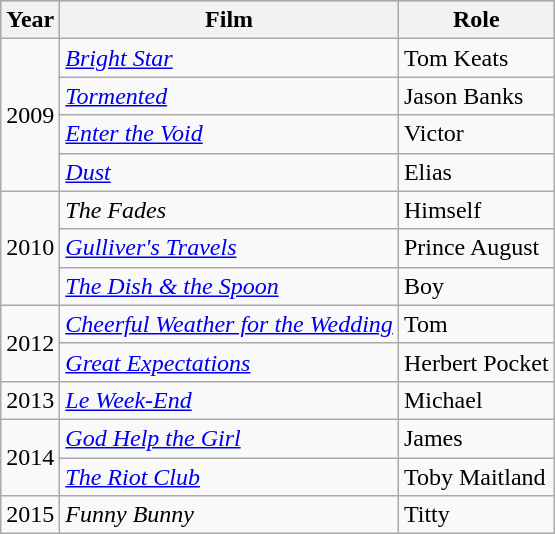<table class="wikitable">
<tr style="background:#B0C4DE;">
<th>Year</th>
<th>Film</th>
<th>Role</th>
</tr>
<tr>
<td rowspan="4">2009</td>
<td><em><a href='#'>Bright Star</a></em></td>
<td>Tom Keats</td>
</tr>
<tr>
<td><em><a href='#'>Tormented</a></em></td>
<td>Jason Banks</td>
</tr>
<tr>
<td><em><a href='#'>Enter the Void</a></em></td>
<td>Victor</td>
</tr>
<tr>
<td><em><a href='#'>Dust</a></em></td>
<td>Elias</td>
</tr>
<tr>
<td rowspan="3">2010</td>
<td><em>The Fades</em></td>
<td>Himself</td>
</tr>
<tr>
<td><em><a href='#'>Gulliver's Travels</a></em></td>
<td>Prince August</td>
</tr>
<tr>
<td><em><a href='#'>The Dish & the Spoon</a></em></td>
<td>Boy</td>
</tr>
<tr>
<td rowspan="2">2012</td>
<td><em><a href='#'>Cheerful Weather for the Wedding</a></em></td>
<td>Tom</td>
</tr>
<tr>
<td><em><a href='#'>Great Expectations</a></em></td>
<td>Herbert Pocket</td>
</tr>
<tr>
<td>2013</td>
<td><em><a href='#'>Le Week-End</a></em></td>
<td>Michael</td>
</tr>
<tr>
<td rowspan="2">2014</td>
<td><em><a href='#'>God Help the Girl</a></em></td>
<td>James</td>
</tr>
<tr>
<td><em><a href='#'>The Riot Club</a></em></td>
<td>Toby Maitland</td>
</tr>
<tr>
<td>2015</td>
<td><em>Funny Bunny</em></td>
<td>Titty</td>
</tr>
</table>
